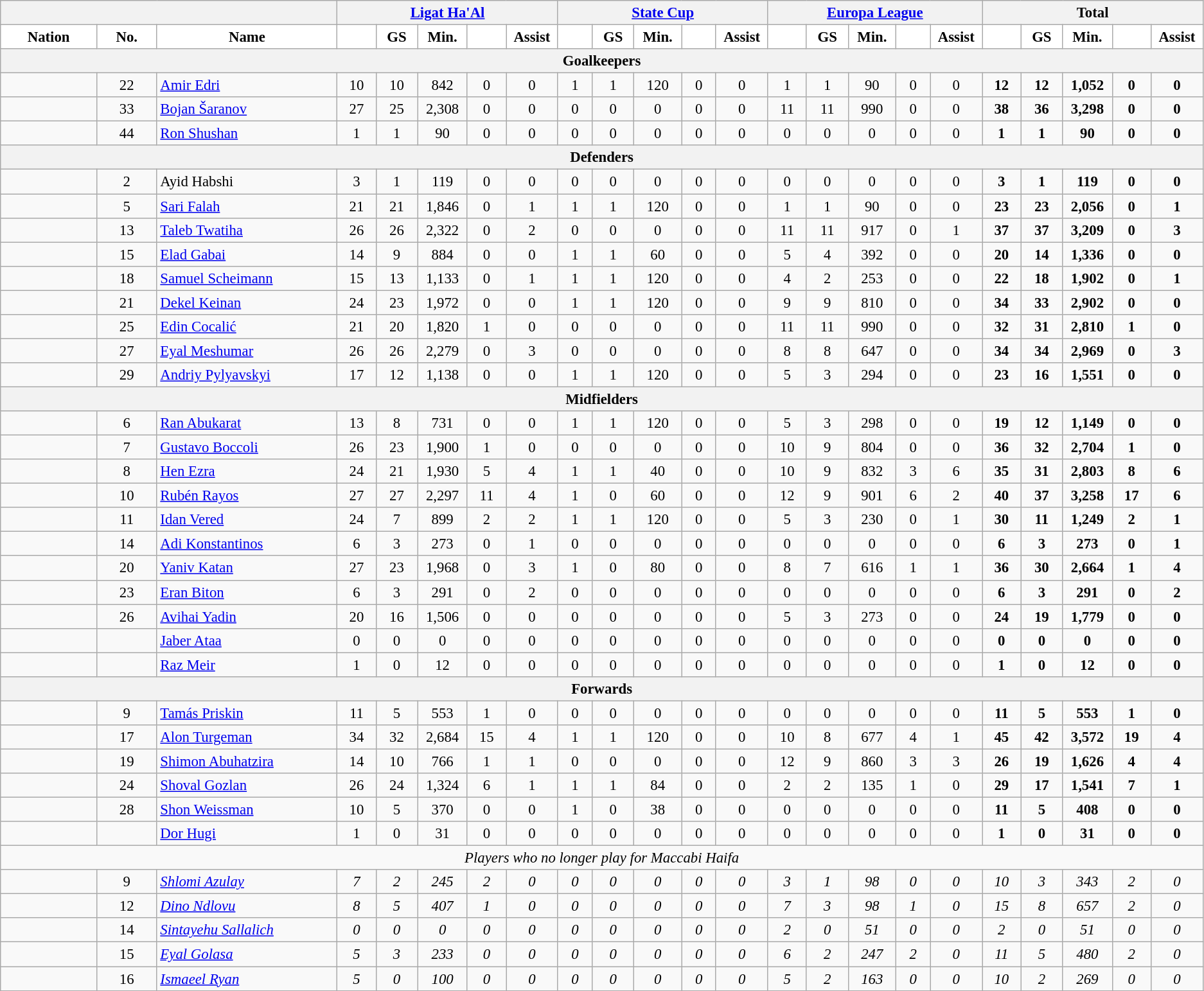<table class="wikitable" style="font-size: 95%; text-align: center">
<tr>
<th colspan=3></th>
<th colspan=5><a href='#'>Ligat Ha'Al</a></th>
<th colspan=5><a href='#'>State Cup</a></th>
<th colspan=5><a href='#'>Europa League</a></th>
<th colspan=5>Total</th>
</tr>
<tr>
<th width="8%" style="background: #FFFFFF">Nation</th>
<th width="5%" style="background: #FFFFFF">No.</th>
<th width="15%" style="background: #FFFFFF">Name</th>
<th width=60 style="background: #FFFFFF"></th>
<th width=60 style="background: #FFFFFF">GS</th>
<th width=60 style="background: #FFFFFF">Min.</th>
<th width=60 style="background: #FFFFFF"></th>
<th width=60 style="background: #FFFFFF">Assist</th>
<th width=60 style="background: #FFFFFF"></th>
<th width=60 style="background: #FFFFFF">GS</th>
<th width=60 style="background: #FFFFFF">Min.</th>
<th width=60 style="background: #FFFFFF"></th>
<th width=60 style="background: #FFFFFF">Assist</th>
<th width=60 style="background: #FFFFFF"></th>
<th width=60 style="background: #FFFFFF">GS</th>
<th width=60 style="background: #FFFFFF">Min.</th>
<th width=60 style="background: #FFFFFF"></th>
<th width=60 style="background: #FFFFFF">Assist</th>
<th width=60 style="background: #FFFFFF"></th>
<th width=60 style="background: #FFFFFF">GS</th>
<th width=60 style="background: #FFFFFF">Min.</th>
<th width=60 style="background: #FFFFFF"></th>
<th width=60 style="background: #FFFFFF">Assist</th>
</tr>
<tr>
<th colspan=31>Goalkeepers</th>
</tr>
<tr>
<td></td>
<td>22</td>
<td align=left><a href='#'>Amir Edri</a></td>
<td>10 </td>
<td>10 </td>
<td>842 </td>
<td>0 </td>
<td>0 </td>
<td>1 </td>
<td>1 </td>
<td>120 </td>
<td>0 </td>
<td>0 </td>
<td>1 </td>
<td>1 </td>
<td>90 </td>
<td>0 </td>
<td>0 </td>
<td><strong>12</strong> </td>
<td><strong>12</strong> </td>
<td><strong>1,052</strong> </td>
<td><strong>0</strong> </td>
<td><strong>0</strong> </td>
</tr>
<tr>
<td></td>
<td>33</td>
<td align=left><a href='#'>Bojan Šaranov</a></td>
<td>27 </td>
<td>25 </td>
<td>2,308 </td>
<td>0 </td>
<td>0 </td>
<td>0 </td>
<td>0 </td>
<td>0 </td>
<td>0 </td>
<td>0 </td>
<td>11 </td>
<td>11 </td>
<td>990 </td>
<td>0 </td>
<td>0 </td>
<td><strong>38</strong> </td>
<td><strong>36</strong> </td>
<td><strong>3,298</strong> </td>
<td><strong>0</strong> </td>
<td><strong>0</strong> </td>
</tr>
<tr>
<td></td>
<td>44</td>
<td align=left><a href='#'>Ron Shushan</a></td>
<td>1 </td>
<td>1 </td>
<td>90 </td>
<td>0 </td>
<td>0 </td>
<td>0 </td>
<td>0 </td>
<td>0 </td>
<td>0 </td>
<td>0 </td>
<td>0 </td>
<td>0 </td>
<td>0 </td>
<td>0 </td>
<td>0 </td>
<td><strong>1</strong> </td>
<td><strong>1</strong> </td>
<td><strong>90</strong> </td>
<td><strong>0</strong> </td>
<td><strong>0</strong> </td>
</tr>
<tr>
<th colspan=31>Defenders</th>
</tr>
<tr>
<td></td>
<td>2</td>
<td align=left>Ayid Habshi</td>
<td>3 </td>
<td>1 </td>
<td>119 </td>
<td>0 </td>
<td>0 </td>
<td>0 </td>
<td>0 </td>
<td>0 </td>
<td>0 </td>
<td>0 </td>
<td>0 </td>
<td>0 </td>
<td>0 </td>
<td>0 </td>
<td>0 </td>
<td><strong>3</strong> </td>
<td><strong>1</strong> </td>
<td><strong>119</strong> </td>
<td><strong>0</strong> </td>
<td><strong>0</strong> </td>
</tr>
<tr>
<td></td>
<td>5</td>
<td align=left><a href='#'>Sari Falah</a></td>
<td>21 </td>
<td>21 </td>
<td>1,846 </td>
<td>0 </td>
<td>1 </td>
<td>1 </td>
<td>1 </td>
<td>120 </td>
<td>0 </td>
<td>0 </td>
<td>1 </td>
<td>1 </td>
<td>90 </td>
<td>0 </td>
<td>0 </td>
<td><strong>23</strong> </td>
<td><strong>23</strong> </td>
<td><strong>2,056</strong> </td>
<td><strong>0</strong> </td>
<td><strong>1</strong> </td>
</tr>
<tr>
<td></td>
<td>13</td>
<td align=left><a href='#'>Taleb Twatiha</a></td>
<td>26 </td>
<td>26 </td>
<td>2,322 </td>
<td>0 </td>
<td>2 </td>
<td>0 </td>
<td>0 </td>
<td>0 </td>
<td>0 </td>
<td>0 </td>
<td>11 </td>
<td>11 </td>
<td>917 </td>
<td>0 </td>
<td>1 </td>
<td><strong>37</strong> </td>
<td><strong>37</strong> </td>
<td><strong>3,209</strong> </td>
<td><strong>0</strong> </td>
<td><strong>3</strong> </td>
</tr>
<tr>
<td></td>
<td>15</td>
<td align=left><a href='#'>Elad Gabai</a></td>
<td>14 </td>
<td>9 </td>
<td>884 </td>
<td>0 </td>
<td>0 </td>
<td>1 </td>
<td>1 </td>
<td>60 </td>
<td>0 </td>
<td>0 </td>
<td>5 </td>
<td>4 </td>
<td>392 </td>
<td>0 </td>
<td>0 </td>
<td><strong>20</strong> </td>
<td><strong>14</strong> </td>
<td><strong>1,336</strong> </td>
<td><strong>0</strong> </td>
<td><strong>0</strong> </td>
</tr>
<tr>
<td></td>
<td>18</td>
<td align=left><a href='#'>Samuel Scheimann</a></td>
<td>15 </td>
<td>13 </td>
<td>1,133 </td>
<td>0 </td>
<td>1 </td>
<td>1 </td>
<td>1 </td>
<td>120 </td>
<td>0 </td>
<td>0 </td>
<td>4 </td>
<td>2 </td>
<td>253 </td>
<td>0 </td>
<td>0 </td>
<td><strong>22</strong> </td>
<td><strong>18</strong> </td>
<td><strong>1,902</strong> </td>
<td><strong>0</strong> </td>
<td><strong>1</strong> </td>
</tr>
<tr>
<td></td>
<td>21</td>
<td align=left><a href='#'>Dekel Keinan</a></td>
<td>24 </td>
<td>23 </td>
<td>1,972 </td>
<td>0 </td>
<td>0 </td>
<td>1 </td>
<td>1 </td>
<td>120 </td>
<td>0 </td>
<td>0 </td>
<td>9 </td>
<td>9 </td>
<td>810 </td>
<td>0 </td>
<td>0 </td>
<td><strong>34</strong> </td>
<td><strong>33</strong> </td>
<td><strong>2,902</strong> </td>
<td><strong>0</strong> </td>
<td><strong>0</strong> </td>
</tr>
<tr>
<td></td>
<td>25</td>
<td align=left><a href='#'>Edin Cocalić</a></td>
<td>21 </td>
<td>20 </td>
<td>1,820 </td>
<td>1 </td>
<td>0 </td>
<td>0 </td>
<td>0 </td>
<td>0 </td>
<td>0 </td>
<td>0 </td>
<td>11 </td>
<td>11 </td>
<td>990 </td>
<td>0 </td>
<td>0 </td>
<td><strong>32</strong> </td>
<td><strong>31</strong> </td>
<td><strong>2,810</strong> </td>
<td><strong>1</strong> </td>
<td><strong>0</strong> </td>
</tr>
<tr>
<td></td>
<td>27</td>
<td align=left><a href='#'>Eyal Meshumar</a></td>
<td>26 </td>
<td>26 </td>
<td>2,279 </td>
<td>0 </td>
<td>3 </td>
<td>0 </td>
<td>0 </td>
<td>0 </td>
<td>0 </td>
<td>0 </td>
<td>8 </td>
<td>8 </td>
<td>647 </td>
<td>0 </td>
<td>0 </td>
<td><strong>34</strong> </td>
<td><strong>34</strong> </td>
<td><strong>2,969</strong> </td>
<td><strong>0</strong> </td>
<td><strong>3</strong> </td>
</tr>
<tr>
<td></td>
<td>29</td>
<td align=left><a href='#'>Andriy Pylyavskyi</a></td>
<td>17 </td>
<td>12 </td>
<td>1,138 </td>
<td>0 </td>
<td>0 </td>
<td>1 </td>
<td>1 </td>
<td>120 </td>
<td>0 </td>
<td>0 </td>
<td>5 </td>
<td>3 </td>
<td>294 </td>
<td>0 </td>
<td>0 </td>
<td><strong>23</strong> </td>
<td><strong>16</strong> </td>
<td><strong>1,551</strong> </td>
<td><strong>0</strong> </td>
<td><strong>0</strong> </td>
</tr>
<tr>
<th colspan=31>Midfielders</th>
</tr>
<tr>
<td></td>
<td>6</td>
<td align=left><a href='#'>Ran Abukarat</a></td>
<td>13 </td>
<td>8 </td>
<td>731 </td>
<td>0 </td>
<td>0 </td>
<td>1 </td>
<td>1 </td>
<td>120 </td>
<td>0 </td>
<td>0 </td>
<td>5 </td>
<td>3 </td>
<td>298 </td>
<td>0 </td>
<td>0 </td>
<td><strong>19</strong> </td>
<td><strong>12</strong> </td>
<td><strong>1,149</strong> </td>
<td><strong>0</strong> </td>
<td><strong>0</strong> </td>
</tr>
<tr>
<td></td>
<td>7</td>
<td align=left><a href='#'>Gustavo Boccoli</a></td>
<td>26 </td>
<td>23 </td>
<td>1,900 </td>
<td>1 </td>
<td>0 </td>
<td>0 </td>
<td>0 </td>
<td>0 </td>
<td>0 </td>
<td>0 </td>
<td>10 </td>
<td>9 </td>
<td>804 </td>
<td>0 </td>
<td>0 </td>
<td><strong>36</strong> </td>
<td><strong>32</strong> </td>
<td><strong>2,704</strong> </td>
<td><strong>1</strong> </td>
<td><strong>0</strong> </td>
</tr>
<tr>
<td></td>
<td>8</td>
<td align=left><a href='#'>Hen Ezra</a></td>
<td>24 </td>
<td>21 </td>
<td>1,930 </td>
<td>5 </td>
<td>4 </td>
<td>1 </td>
<td>1 </td>
<td>40 </td>
<td>0 </td>
<td>0 </td>
<td>10 </td>
<td>9 </td>
<td>832 </td>
<td>3 </td>
<td>6 </td>
<td><strong>35</strong> </td>
<td><strong>31</strong> </td>
<td><strong>2,803</strong> </td>
<td><strong>8</strong> </td>
<td><strong>6</strong> </td>
</tr>
<tr>
<td></td>
<td>10</td>
<td align=left><a href='#'>Rubén Rayos</a></td>
<td>27 </td>
<td>27 </td>
<td>2,297 </td>
<td>11 </td>
<td>4 </td>
<td>1 </td>
<td>0 </td>
<td>60 </td>
<td>0 </td>
<td>0 </td>
<td>12 </td>
<td>9 </td>
<td>901 </td>
<td>6 </td>
<td>2 </td>
<td><strong>40</strong> </td>
<td><strong>37</strong> </td>
<td><strong>3,258</strong> </td>
<td><strong>17</strong> </td>
<td><strong>6</strong> </td>
</tr>
<tr>
<td></td>
<td>11</td>
<td align=left><a href='#'>Idan Vered</a></td>
<td>24 </td>
<td>7 </td>
<td>899 </td>
<td>2 </td>
<td>2 </td>
<td>1 </td>
<td>1 </td>
<td>120 </td>
<td>0 </td>
<td>0 </td>
<td>5 </td>
<td>3 </td>
<td>230 </td>
<td>0 </td>
<td>1 </td>
<td><strong>30</strong> </td>
<td><strong>11</strong> </td>
<td><strong>1,249</strong> </td>
<td><strong>2</strong> </td>
<td><strong>1</strong> </td>
</tr>
<tr>
<td></td>
<td>14</td>
<td align=left><a href='#'>Adi Konstantinos</a></td>
<td>6 </td>
<td>3 </td>
<td>273 </td>
<td>0 </td>
<td>1 </td>
<td>0 </td>
<td>0 </td>
<td>0 </td>
<td>0 </td>
<td>0 </td>
<td>0 </td>
<td>0 </td>
<td>0 </td>
<td>0 </td>
<td>0 </td>
<td><strong>6</strong> </td>
<td><strong>3</strong> </td>
<td><strong>273</strong> </td>
<td><strong>0</strong> </td>
<td><strong>1</strong> </td>
</tr>
<tr>
<td></td>
<td>20</td>
<td align=left><a href='#'>Yaniv Katan</a></td>
<td>27 </td>
<td>23 </td>
<td>1,968 </td>
<td>0 </td>
<td>3 </td>
<td>1 </td>
<td>0 </td>
<td>80 </td>
<td>0 </td>
<td>0 </td>
<td>8 </td>
<td>7 </td>
<td>616 </td>
<td>1 </td>
<td>1 </td>
<td><strong>36</strong> </td>
<td><strong>30</strong> </td>
<td><strong>2,664</strong> </td>
<td><strong>1</strong> </td>
<td><strong>4</strong> </td>
</tr>
<tr>
<td></td>
<td>23</td>
<td align=left><a href='#'>Eran Biton</a></td>
<td>6 </td>
<td>3 </td>
<td>291 </td>
<td>0 </td>
<td>2 </td>
<td>0 </td>
<td>0 </td>
<td>0 </td>
<td>0 </td>
<td>0 </td>
<td>0 </td>
<td>0 </td>
<td>0 </td>
<td>0 </td>
<td>0 </td>
<td><strong>6</strong> </td>
<td><strong>3</strong> </td>
<td><strong>291</strong> </td>
<td><strong>0</strong> </td>
<td><strong>2</strong> </td>
</tr>
<tr>
<td></td>
<td>26</td>
<td align=left><a href='#'>Avihai Yadin</a></td>
<td>20 </td>
<td>16 </td>
<td>1,506 </td>
<td>0 </td>
<td>0 </td>
<td>0 </td>
<td>0 </td>
<td>0 </td>
<td>0 </td>
<td>0 </td>
<td>5 </td>
<td>3 </td>
<td>273 </td>
<td>0 </td>
<td>0 </td>
<td><strong>24</strong> </td>
<td><strong>19</strong> </td>
<td><strong>1,779</strong> </td>
<td><strong>0</strong> </td>
<td><strong>0</strong> </td>
</tr>
<tr>
<td></td>
<td></td>
<td align=left><a href='#'>Jaber Ataa</a></td>
<td>0 </td>
<td>0 </td>
<td>0 </td>
<td>0 </td>
<td>0 </td>
<td>0 </td>
<td>0 </td>
<td>0 </td>
<td>0 </td>
<td>0 </td>
<td>0 </td>
<td>0 </td>
<td>0 </td>
<td>0 </td>
<td>0 </td>
<td><strong>0</strong> </td>
<td><strong>0</strong> </td>
<td><strong>0</strong> </td>
<td><strong>0</strong> </td>
<td><strong>0</strong> </td>
</tr>
<tr>
<td></td>
<td></td>
<td align=left><a href='#'>Raz Meir</a></td>
<td>1 </td>
<td>0 </td>
<td>12 </td>
<td>0 </td>
<td>0 </td>
<td>0 </td>
<td>0 </td>
<td>0 </td>
<td>0 </td>
<td>0 </td>
<td>0 </td>
<td>0 </td>
<td>0 </td>
<td>0 </td>
<td>0 </td>
<td><strong>1</strong> </td>
<td><strong>0</strong> </td>
<td><strong>12</strong> </td>
<td><strong>0</strong> </td>
<td><strong>0</strong> </td>
</tr>
<tr>
<th colspan=31>Forwards</th>
</tr>
<tr>
<td> </td>
<td>9</td>
<td align=left><a href='#'>Tamás Priskin</a></td>
<td>11 </td>
<td>5 </td>
<td>553 </td>
<td>1 </td>
<td>0 </td>
<td>0 </td>
<td>0 </td>
<td>0 </td>
<td>0 </td>
<td>0 </td>
<td>0 </td>
<td>0 </td>
<td>0 </td>
<td>0 </td>
<td>0 </td>
<td><strong>11</strong> </td>
<td><strong>5</strong> </td>
<td><strong>553</strong> </td>
<td><strong>1</strong> </td>
<td><strong>0</strong> </td>
</tr>
<tr>
<td></td>
<td>17</td>
<td align=left><a href='#'>Alon Turgeman</a></td>
<td>34 </td>
<td>32 </td>
<td>2,684 </td>
<td>15 </td>
<td>4 </td>
<td>1 </td>
<td>1 </td>
<td>120 </td>
<td>0 </td>
<td>0 </td>
<td>10 </td>
<td>8 </td>
<td>677 </td>
<td>4 </td>
<td>1 </td>
<td><strong>45</strong> </td>
<td><strong>42</strong> </td>
<td><strong>3,572</strong> </td>
<td><strong>19</strong> </td>
<td><strong>4</strong> </td>
</tr>
<tr>
<td></td>
<td>19</td>
<td align=left><a href='#'>Shimon Abuhatzira</a></td>
<td>14 </td>
<td>10 </td>
<td>766 </td>
<td>1 </td>
<td>1 </td>
<td>0 </td>
<td>0 </td>
<td>0 </td>
<td>0 </td>
<td>0 </td>
<td>12 </td>
<td>9 </td>
<td>860 </td>
<td>3 </td>
<td>3 </td>
<td><strong>26</strong> </td>
<td><strong>19</strong> </td>
<td><strong>1,626</strong> </td>
<td><strong>4</strong> </td>
<td><strong>4</strong> </td>
</tr>
<tr>
<td></td>
<td>24</td>
<td align=left><a href='#'>Shoval Gozlan</a></td>
<td>26 </td>
<td>24 </td>
<td>1,324 </td>
<td>6 </td>
<td>1 </td>
<td>1 </td>
<td>1 </td>
<td>84 </td>
<td>0 </td>
<td>0 </td>
<td>2 </td>
<td>2 </td>
<td>135 </td>
<td>1 </td>
<td>0 </td>
<td><strong>29</strong> </td>
<td><strong>17</strong> </td>
<td><strong>1,541</strong> </td>
<td><strong>7</strong> </td>
<td><strong>1</strong> </td>
</tr>
<tr>
<td></td>
<td>28</td>
<td align=left><a href='#'>Shon Weissman</a></td>
<td>10 </td>
<td>5 </td>
<td>370 </td>
<td>0 </td>
<td>0 </td>
<td>1 </td>
<td>0 </td>
<td>38 </td>
<td>0 </td>
<td>0 </td>
<td>0 </td>
<td>0 </td>
<td>0 </td>
<td>0 </td>
<td>0 </td>
<td><strong>11</strong> </td>
<td><strong>5</strong> </td>
<td><strong>408</strong> </td>
<td><strong>0</strong> </td>
<td><strong>0</strong> </td>
</tr>
<tr>
<td></td>
<td></td>
<td align=left><a href='#'>Dor Hugi</a></td>
<td>1 </td>
<td>0 </td>
<td>31 </td>
<td>0 </td>
<td>0 </td>
<td>0 </td>
<td>0 </td>
<td>0 </td>
<td>0 </td>
<td>0 </td>
<td>0 </td>
<td>0 </td>
<td>0 </td>
<td>0 </td>
<td>0 </td>
<td><strong>1</strong> </td>
<td><strong>0</strong> </td>
<td><strong>31</strong> </td>
<td><strong>0</strong> </td>
<td><strong>0</strong> </td>
</tr>
<tr>
<td colspan="24"><em>Players who no longer play for Maccabi Haifa</em></td>
</tr>
<tr>
<td></td>
<td>9</td>
<td align=left><em><a href='#'>Shlomi Azulay</a></em></td>
<td><em>7</em> </td>
<td><em>2</em> </td>
<td><em>245</em> </td>
<td><em>2</em> </td>
<td><em>0</em> </td>
<td><em>0</em> </td>
<td><em>0</em> </td>
<td><em>0</em> </td>
<td><em>0</em> </td>
<td><em>0</em> </td>
<td><em>3</em> </td>
<td><em>1</em> </td>
<td><em>98</em> </td>
<td><em>0</em> </td>
<td><em>0</em> </td>
<td><em>10</em> </td>
<td><em>3</em> </td>
<td><em>343</em> </td>
<td><em>2</em> </td>
<td><em>0</em> </td>
</tr>
<tr>
<td></td>
<td>12</td>
<td align=left><em><a href='#'>Dino Ndlovu</a></em></td>
<td><em>8</em> </td>
<td><em>5</em> </td>
<td><em>407</em> </td>
<td><em>1</em> </td>
<td><em>0</em> </td>
<td><em>0</em> </td>
<td><em>0</em> </td>
<td><em>0</em> </td>
<td><em>0</em> </td>
<td><em>0</em> </td>
<td><em>7</em> </td>
<td><em>3</em> </td>
<td><em>98</em> </td>
<td><em>1</em> </td>
<td><em>0</em> </td>
<td><em>15</em> </td>
<td><em>8</em> </td>
<td><em>657</em> </td>
<td><em>2</em> </td>
<td><em>0</em> </td>
</tr>
<tr>
<td></td>
<td>14</td>
<td align=left><em><a href='#'>Sintayehu Sallalich</a></em></td>
<td><em>0</em> </td>
<td><em>0</em> </td>
<td><em>0</em> </td>
<td><em>0</em> </td>
<td><em>0</em> </td>
<td><em>0</em> </td>
<td><em>0</em> </td>
<td><em>0</em> </td>
<td><em>0</em> </td>
<td><em>0</em> </td>
<td><em>2</em> </td>
<td><em>0</em> </td>
<td><em>51</em> </td>
<td><em>0</em> </td>
<td><em>0</em> </td>
<td><em>2</em> </td>
<td><em>0</em> </td>
<td><em>51</em> </td>
<td><em>0</em> </td>
<td><em>0</em> </td>
</tr>
<tr>
<td></td>
<td>15</td>
<td align=left><em><a href='#'>Eyal Golasa</a></em></td>
<td><em>5</em> </td>
<td><em>3</em> </td>
<td><em>233</em> </td>
<td><em>0</em> </td>
<td><em>0</em> </td>
<td><em>0</em> </td>
<td><em>0</em> </td>
<td><em>0</em> </td>
<td><em>0</em> </td>
<td><em>0</em> </td>
<td><em>6</em> </td>
<td><em>2</em> </td>
<td><em>247</em> </td>
<td><em>2</em> </td>
<td><em>0</em> </td>
<td><em>11</em> </td>
<td><em>5</em> </td>
<td><em>480</em> </td>
<td><em>2</em> </td>
<td><em>0</em> </td>
</tr>
<tr>
<td></td>
<td>16</td>
<td align=left><em><a href='#'>Ismaeel Ryan</a></em></td>
<td><em>5</em> </td>
<td><em>0</em> </td>
<td><em>100</em> </td>
<td><em>0</em> </td>
<td><em>0</em> </td>
<td><em>0</em> </td>
<td><em>0</em> </td>
<td><em>0</em> </td>
<td><em>0</em> </td>
<td><em>0</em> </td>
<td><em>5</em> </td>
<td><em>2</em> </td>
<td><em>163</em> </td>
<td><em>0</em> </td>
<td><em>0</em> </td>
<td><em>10</em> </td>
<td><em>2</em> </td>
<td><em>269</em> </td>
<td><em>0</em> </td>
<td><em>0</em> </td>
</tr>
<tr>
</tr>
</table>
